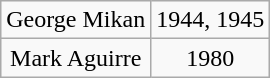<table class="wikitable" style="text-align:center">
<tr>
<td>George Mikan</td>
<td>1944, 1945</td>
</tr>
<tr>
<td>Mark Aguirre</td>
<td>1980</td>
</tr>
</table>
